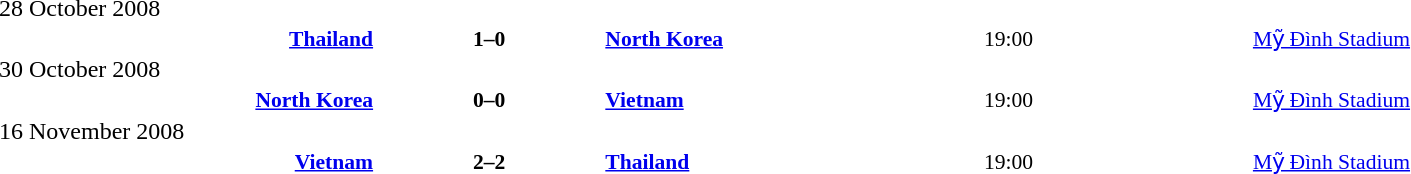<table width=100% cellspacing=1>
<tr>
<th width=20%></th>
<th width=12%></th>
<th width=20%></th>
<th></th>
<th width=33%></th>
</tr>
<tr>
<td>28 October 2008</td>
</tr>
<tr style=font-size:90%>
<td align=right><strong><a href='#'>Thailand</a></strong> </td>
<td align=center><strong>1–0</strong></td>
<td> <strong><a href='#'>North Korea</a></strong></td>
<td>19:00</td>
<td><a href='#'>Mỹ Đình Stadium</a></td>
<td><em></em></td>
</tr>
<tr>
<td>30 October 2008</td>
</tr>
<tr style=font-size:90%>
<td align=right><strong><a href='#'>North Korea</a></strong> </td>
<td align=center><strong>0–0</strong></td>
<td> <strong><a href='#'>Vietnam</a></strong></td>
<td>19:00</td>
<td><a href='#'>Mỹ Đình Stadium</a></td>
<td><em></em></td>
</tr>
<tr>
<td>16 November 2008</td>
</tr>
<tr style=font-size:90%>
<td align=right><strong><a href='#'>Vietnam</a></strong> </td>
<td align=center><strong>2–2</strong></td>
<td> <strong><a href='#'>Thailand</a></strong></td>
<td>19:00</td>
<td><a href='#'>Mỹ Đình Stadium</a></td>
<td><em></em></td>
</tr>
</table>
